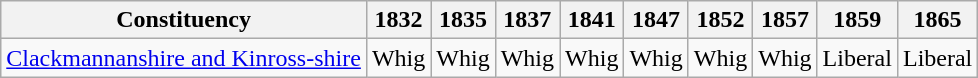<table class=wikitable sortable>
<tr>
<th>Constituency</th>
<th>1832</th>
<th>1835</th>
<th>1837</th>
<th>1841</th>
<th>1847</th>
<th>1852</th>
<th>1857</th>
<th>1859</th>
<th>1865</th>
</tr>
<tr>
<td><a href='#'>Clackmannanshire and Kinross-shire</a></td>
<td bgcolor=>Whig</td>
<td bgcolor=>Whig</td>
<td bgcolor=>Whig</td>
<td bgcolor=>Whig</td>
<td bgcolor=>Whig</td>
<td bgcolor=>Whig</td>
<td bgcolor=>Whig</td>
<td bgcolor=>Liberal</td>
<td bgcolor=>Liberal</td>
</tr>
</table>
